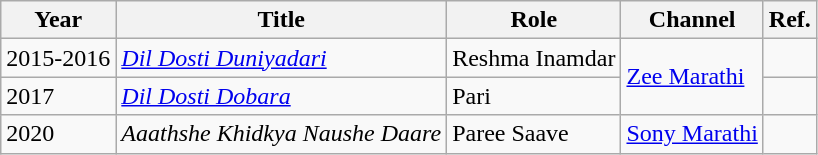<table class="wikitable">
<tr>
<th>Year</th>
<th>Title</th>
<th>Role</th>
<th>Channel</th>
<th>Ref.</th>
</tr>
<tr>
<td>2015-2016</td>
<td><em><a href='#'>Dil Dosti Duniyadari</a></em></td>
<td>Reshma Inamdar</td>
<td rowspan="2"><a href='#'>Zee Marathi</a></td>
<td></td>
</tr>
<tr>
<td>2017</td>
<td><em><a href='#'>Dil Dosti Dobara</a></em></td>
<td>Pari</td>
<td></td>
</tr>
<tr>
<td>2020</td>
<td><em>Aaathshe Khidkya Naushe Daare</em></td>
<td>Paree Saave</td>
<td><a href='#'>Sony Marathi</a></td>
<td></td>
</tr>
</table>
